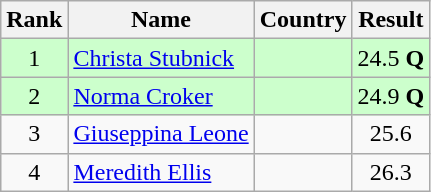<table class="wikitable" style="text-align:center">
<tr>
<th>Rank</th>
<th>Name</th>
<th>Country</th>
<th>Result</th>
</tr>
<tr bgcolor=ccffcc>
<td>1</td>
<td align="left"><a href='#'>Christa Stubnick</a></td>
<td align="left"></td>
<td>24.5 <strong>Q</strong></td>
</tr>
<tr bgcolor=ccffcc>
<td>2</td>
<td align="left"><a href='#'>Norma Croker</a></td>
<td align="left"></td>
<td>24.9 <strong>Q</strong></td>
</tr>
<tr>
<td>3</td>
<td align="left"><a href='#'>Giuseppina Leone</a></td>
<td align="left"></td>
<td>25.6</td>
</tr>
<tr>
<td>4</td>
<td align="left"><a href='#'>Meredith Ellis</a></td>
<td align="left"></td>
<td>26.3</td>
</tr>
</table>
